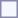<table style="border:1px solid #8888aa; background-color:#f7f8ff; padding:5px; font-size:95%; margin: 0px 12px 12px 0px;">
</table>
